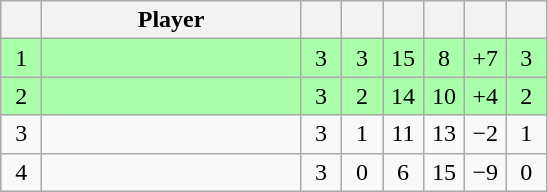<table class="wikitable sortable" style="text-align: center;">
<tr>
<th width=20></th>
<th width=165>Player</th>
<th width=20></th>
<th width=20></th>
<th width=20></th>
<th width=20></th>
<th width=20></th>
<th width=20></th>
</tr>
<tr style="background:#aaffaa;">
<td>1</td>
<td style="text-align:left;"></td>
<td>3</td>
<td>3</td>
<td>15</td>
<td>8</td>
<td>+7</td>
<td>3</td>
</tr>
<tr style="background:#aaffaa;">
<td>2</td>
<td style="text-align:left;"></td>
<td>3</td>
<td>2</td>
<td>14</td>
<td>10</td>
<td>+4</td>
<td>2</td>
</tr>
<tr>
<td>3</td>
<td style="text-align:left;"></td>
<td>3</td>
<td>1</td>
<td>11</td>
<td>13</td>
<td>−2</td>
<td>1</td>
</tr>
<tr>
<td>4</td>
<td style="text-align:left;"></td>
<td>3</td>
<td>0</td>
<td>6</td>
<td>15</td>
<td>−9</td>
<td>0</td>
</tr>
</table>
